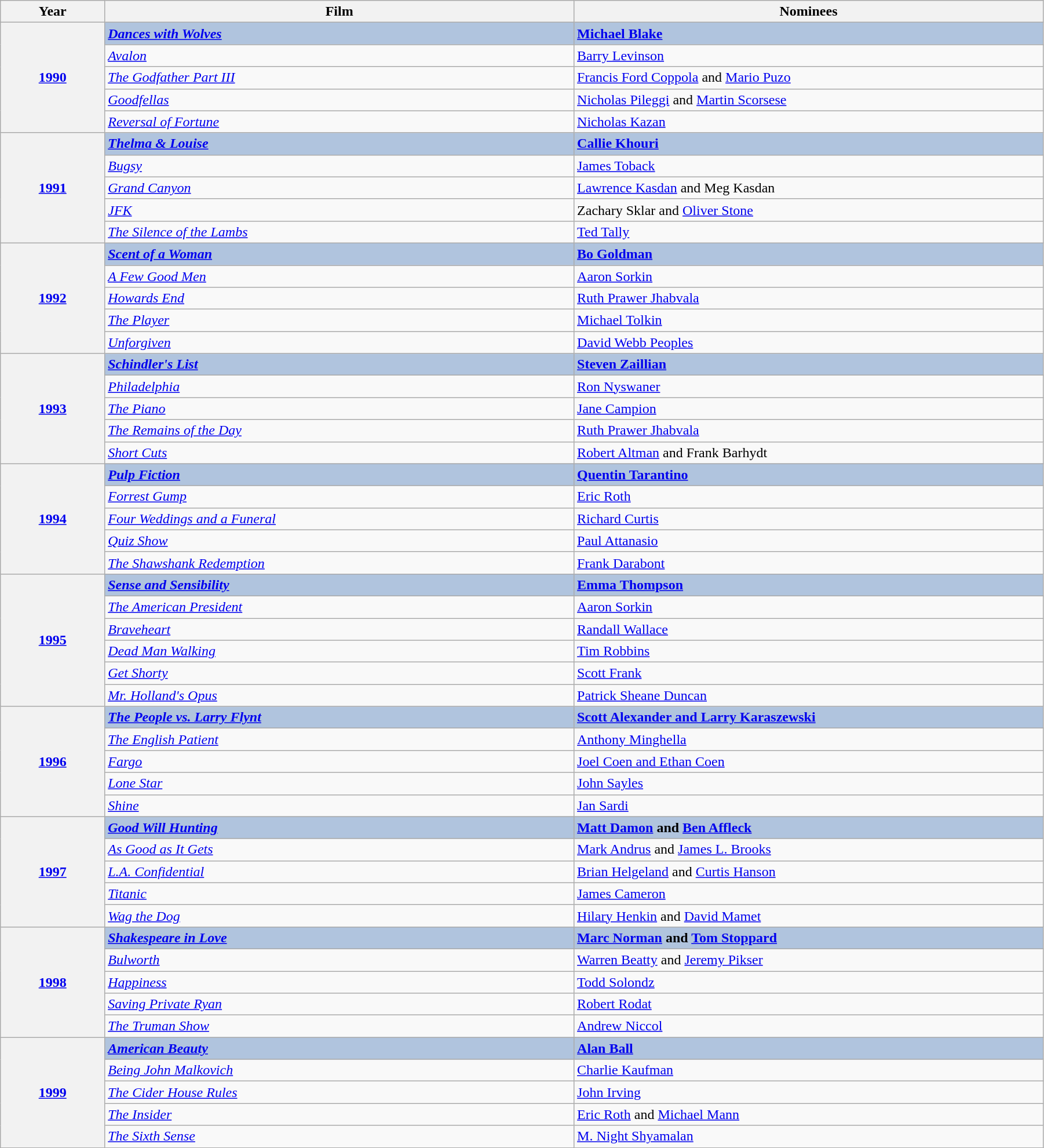<table class="wikitable sortable" width="95%" cellpadding="5">
<tr>
<th width="10%">Year</th>
<th width="45%">Film</th>
<th width="45%">Nominees</th>
</tr>
<tr>
<th rowspan="5" style="text-align:center;"><a href='#'>1990</a></th>
<td style="background:#B0C4DE;"><strong><em><a href='#'>Dances with Wolves</a></em></strong></td>
<td style="background:#B0C4DE;"><strong><a href='#'>Michael Blake</a> </strong></td>
</tr>
<tr>
<td><em><a href='#'>Avalon</a></em></td>
<td><a href='#'>Barry Levinson</a></td>
</tr>
<tr>
<td><em><a href='#'>The Godfather Part III</a></em></td>
<td><a href='#'>Francis Ford Coppola</a> and <a href='#'>Mario Puzo</a></td>
</tr>
<tr>
<td><em><a href='#'>Goodfellas</a></em></td>
<td><a href='#'>Nicholas Pileggi</a> and <a href='#'>Martin Scorsese</a></td>
</tr>
<tr>
<td><em><a href='#'>Reversal of Fortune</a></em></td>
<td><a href='#'>Nicholas Kazan</a></td>
</tr>
<tr>
<th rowspan="5" style="text-align:center;"><a href='#'>1991</a></th>
<td style="background:#B0C4DE;"><strong><em><a href='#'>Thelma & Louise</a></em></strong></td>
<td style="background:#B0C4DE;"><strong><a href='#'>Callie Khouri</a> </strong></td>
</tr>
<tr>
<td><em><a href='#'>Bugsy</a></em></td>
<td><a href='#'>James Toback</a></td>
</tr>
<tr>
<td><em><a href='#'>Grand Canyon</a></em></td>
<td><a href='#'>Lawrence Kasdan</a> and Meg Kasdan</td>
</tr>
<tr>
<td><em><a href='#'>JFK</a></em></td>
<td>Zachary Sklar and <a href='#'>Oliver Stone</a></td>
</tr>
<tr>
<td><em><a href='#'>The Silence of the Lambs</a></em></td>
<td><a href='#'>Ted Tally</a></td>
</tr>
<tr>
<th rowspan="5" style="text-align:center;"><a href='#'>1992</a></th>
<td style="background:#B0C4DE;"><strong><em><a href='#'>Scent of a Woman</a></em></strong></td>
<td style="background:#B0C4DE;"><strong><a href='#'>Bo Goldman</a> </strong></td>
</tr>
<tr>
<td><em><a href='#'>A Few Good Men</a></em></td>
<td><a href='#'>Aaron Sorkin</a></td>
</tr>
<tr>
<td><em><a href='#'>Howards End</a></em></td>
<td><a href='#'>Ruth Prawer Jhabvala</a></td>
</tr>
<tr>
<td><em><a href='#'>The Player</a></em></td>
<td><a href='#'>Michael Tolkin</a></td>
</tr>
<tr>
<td><em><a href='#'>Unforgiven</a></em></td>
<td><a href='#'>David Webb Peoples</a></td>
</tr>
<tr>
<th rowspan="5" style="text-align:center;"><a href='#'>1993</a></th>
<td style="background:#B0C4DE;"><strong><em><a href='#'>Schindler's List</a></em></strong></td>
<td style="background:#B0C4DE;"><strong><a href='#'>Steven Zaillian</a> </strong></td>
</tr>
<tr>
<td><em><a href='#'>Philadelphia</a></em></td>
<td><a href='#'>Ron Nyswaner</a></td>
</tr>
<tr>
<td><em><a href='#'>The Piano</a></em></td>
<td><a href='#'>Jane Campion</a></td>
</tr>
<tr>
<td><em><a href='#'>The Remains of the Day</a></em></td>
<td><a href='#'>Ruth Prawer Jhabvala</a></td>
</tr>
<tr>
<td><em><a href='#'>Short Cuts</a></em></td>
<td><a href='#'>Robert Altman</a> and Frank Barhydt</td>
</tr>
<tr>
<th rowspan="5" style="text-align:center;"><a href='#'>1994</a></th>
<td style="background:#B0C4DE;"><strong><em><a href='#'>Pulp Fiction</a></em></strong></td>
<td style="background:#B0C4DE;"><strong><a href='#'>Quentin Tarantino</a> </strong></td>
</tr>
<tr>
<td><em><a href='#'>Forrest Gump</a></em></td>
<td><a href='#'>Eric Roth</a></td>
</tr>
<tr>
<td><em><a href='#'>Four Weddings and a Funeral</a></em></td>
<td><a href='#'>Richard Curtis</a></td>
</tr>
<tr>
<td><em><a href='#'>Quiz Show</a></em></td>
<td><a href='#'>Paul Attanasio</a></td>
</tr>
<tr>
<td><em><a href='#'>The Shawshank Redemption</a></em></td>
<td><a href='#'>Frank Darabont</a></td>
</tr>
<tr>
<th rowspan="6" style="text-align:center;"><a href='#'>1995</a></th>
<td style="background:#B0C4DE;"><strong><em><a href='#'>Sense and Sensibility</a></em></strong></td>
<td style="background:#B0C4DE;"><strong><a href='#'>Emma Thompson</a> </strong></td>
</tr>
<tr>
<td><em><a href='#'>The American President</a></em></td>
<td><a href='#'>Aaron Sorkin</a></td>
</tr>
<tr>
<td><em><a href='#'>Braveheart</a></em></td>
<td><a href='#'>Randall Wallace</a></td>
</tr>
<tr>
<td><em><a href='#'>Dead Man Walking</a></em></td>
<td><a href='#'>Tim Robbins</a></td>
</tr>
<tr>
<td><em><a href='#'>Get Shorty</a></em></td>
<td><a href='#'>Scott Frank</a></td>
</tr>
<tr>
<td><em><a href='#'>Mr. Holland's Opus</a></em></td>
<td><a href='#'>Patrick Sheane Duncan</a></td>
</tr>
<tr>
<th rowspan="5" style="text-align:center;"><a href='#'>1996</a></th>
<td style="background:#B0C4DE;"><strong><em><a href='#'>The People vs. Larry Flynt</a></em></strong></td>
<td style="background:#B0C4DE;"><strong><a href='#'>Scott Alexander and Larry Karaszewski</a> </strong></td>
</tr>
<tr>
<td><em><a href='#'>The English Patient</a></em></td>
<td><a href='#'>Anthony Minghella</a></td>
</tr>
<tr>
<td><em><a href='#'>Fargo</a></em></td>
<td><a href='#'>Joel Coen and Ethan Coen</a></td>
</tr>
<tr>
<td><em><a href='#'>Lone Star</a></em></td>
<td><a href='#'>John Sayles</a></td>
</tr>
<tr>
<td><em><a href='#'>Shine</a></em></td>
<td><a href='#'>Jan Sardi</a></td>
</tr>
<tr>
<th rowspan="5" style="text-align:center;"><a href='#'>1997</a></th>
<td style="background:#B0C4DE;"><strong><em><a href='#'>Good Will Hunting</a></em></strong></td>
<td style="background:#B0C4DE;"><strong><a href='#'>Matt Damon</a> and <a href='#'>Ben Affleck</a> </strong></td>
</tr>
<tr>
<td><em><a href='#'>As Good as It Gets</a></em></td>
<td><a href='#'>Mark Andrus</a> and <a href='#'>James L. Brooks</a></td>
</tr>
<tr>
<td><em><a href='#'>L.A. Confidential</a></em></td>
<td><a href='#'>Brian Helgeland</a> and <a href='#'>Curtis Hanson</a></td>
</tr>
<tr>
<td><em><a href='#'>Titanic</a></em></td>
<td><a href='#'>James Cameron</a></td>
</tr>
<tr>
<td><em><a href='#'>Wag the Dog</a></em></td>
<td><a href='#'>Hilary Henkin</a> and <a href='#'>David Mamet</a></td>
</tr>
<tr>
<th rowspan="5" style="text-align:center;"><a href='#'>1998</a></th>
<td style="background:#B0C4DE;"><strong><em><a href='#'>Shakespeare in Love</a></em></strong></td>
<td style="background:#B0C4DE;"><strong><a href='#'>Marc Norman</a> and <a href='#'>Tom Stoppard</a> </strong></td>
</tr>
<tr>
<td><em><a href='#'>Bulworth</a></em></td>
<td><a href='#'>Warren Beatty</a> and <a href='#'>Jeremy Pikser</a></td>
</tr>
<tr>
<td><em><a href='#'>Happiness</a></em></td>
<td><a href='#'>Todd Solondz</a></td>
</tr>
<tr>
<td><em><a href='#'>Saving Private Ryan</a></em></td>
<td><a href='#'>Robert Rodat</a></td>
</tr>
<tr>
<td><em><a href='#'>The Truman Show</a></em></td>
<td><a href='#'>Andrew Niccol</a></td>
</tr>
<tr>
<th rowspan="5" style="text-align:center;"><a href='#'>1999</a></th>
<td style="background:#B0C4DE;"><strong><em><a href='#'>American Beauty</a></em></strong></td>
<td style="background:#B0C4DE;"><strong><a href='#'>Alan Ball</a> </strong></td>
</tr>
<tr>
<td><em><a href='#'>Being John Malkovich</a></em></td>
<td><a href='#'>Charlie Kaufman</a></td>
</tr>
<tr>
<td><em><a href='#'>The Cider House Rules</a></em></td>
<td><a href='#'>John Irving</a></td>
</tr>
<tr>
<td><em><a href='#'>The Insider</a></em></td>
<td><a href='#'>Eric Roth</a> and <a href='#'>Michael Mann</a></td>
</tr>
<tr>
<td><em><a href='#'>The Sixth Sense</a></em></td>
<td><a href='#'>M. Night Shyamalan</a></td>
</tr>
</table>
